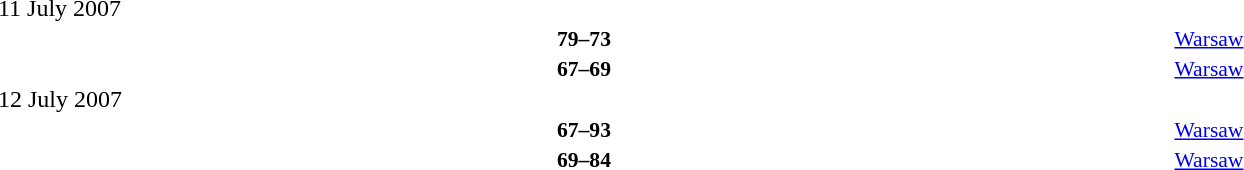<table style="width:100%;" cellspacing="1">
<tr>
<th width=25%></th>
<th width=3%></th>
<th width=6%></th>
<th width=3%></th>
<th width=25%></th>
</tr>
<tr>
<td>11 July 2007</td>
</tr>
<tr style=font-size:90%>
<td align=right><strong></strong></td>
<td></td>
<td align=center><strong>79–73</strong></td>
<td></td>
<td><strong></strong></td>
<td><a href='#'>Warsaw</a></td>
</tr>
<tr style=font-size:90%>
<td align=right><strong></strong></td>
<td></td>
<td align=center><strong>67–69</strong></td>
<td></td>
<td><strong></strong></td>
<td><a href='#'>Warsaw</a></td>
</tr>
<tr>
<td>12 July 2007</td>
</tr>
<tr style=font-size:90%>
<td align=right><strong></strong></td>
<td></td>
<td align=center><strong>67–93</strong></td>
<td></td>
<td><strong></strong></td>
<td><a href='#'>Warsaw</a></td>
</tr>
<tr style=font-size:90%>
<td align=right><strong></strong></td>
<td></td>
<td align=center><strong>69–84</strong></td>
<td></td>
<td><strong></strong></td>
<td><a href='#'>Warsaw</a></td>
</tr>
</table>
